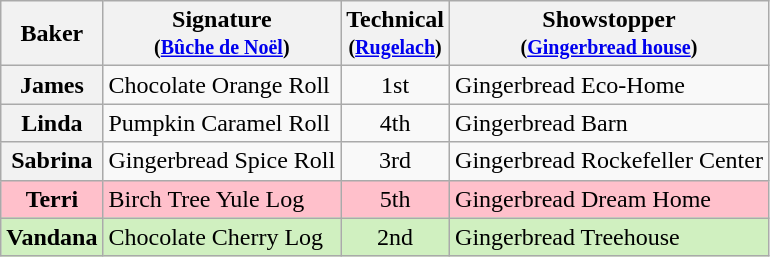<table class="wikitable sortable" style="text-align:left;">
<tr>
<th scope="col">Baker</th>
<th scope="col" class="unsortable">Signature <br><small>(<a href='#'>Bûche de Noël</a>)</small></th>
<th scope="col">Technical <br><small>(<a href='#'>Rugelach</a>)</small></th>
<th scope="col" class="unsortable">Showstopper <br><small>(<a href='#'>Gingerbread house</a>)</small></th>
</tr>
<tr>
<th scope="row">James</th>
<td>Chocolate Orange Roll</td>
<td align="center">1st</td>
<td>Gingerbread Eco-Home</td>
</tr>
<tr>
<th scope="row">Linda</th>
<td>Pumpkin Caramel Roll</td>
<td align="center">4th</td>
<td>Gingerbread Barn</td>
</tr>
<tr>
<th scope="row">Sabrina</th>
<td>Gingerbread Spice Roll</td>
<td align="center">3rd</td>
<td>Gingerbread Rockefeller Center</td>
</tr>
<tr style="background:pink">
<th scope="row" style="background:pink">Terri</th>
<td>Birch Tree Yule Log</td>
<td align="center">5th</td>
<td>Gingerbread Dream Home</td>
</tr>
<tr style="background:#d0f0c0;">
<th scope="row" style="background:#d0f0c0;">Vandana</th>
<td>Chocolate Cherry Log</td>
<td align="center">2nd</td>
<td>Gingerbread Treehouse</td>
</tr>
</table>
